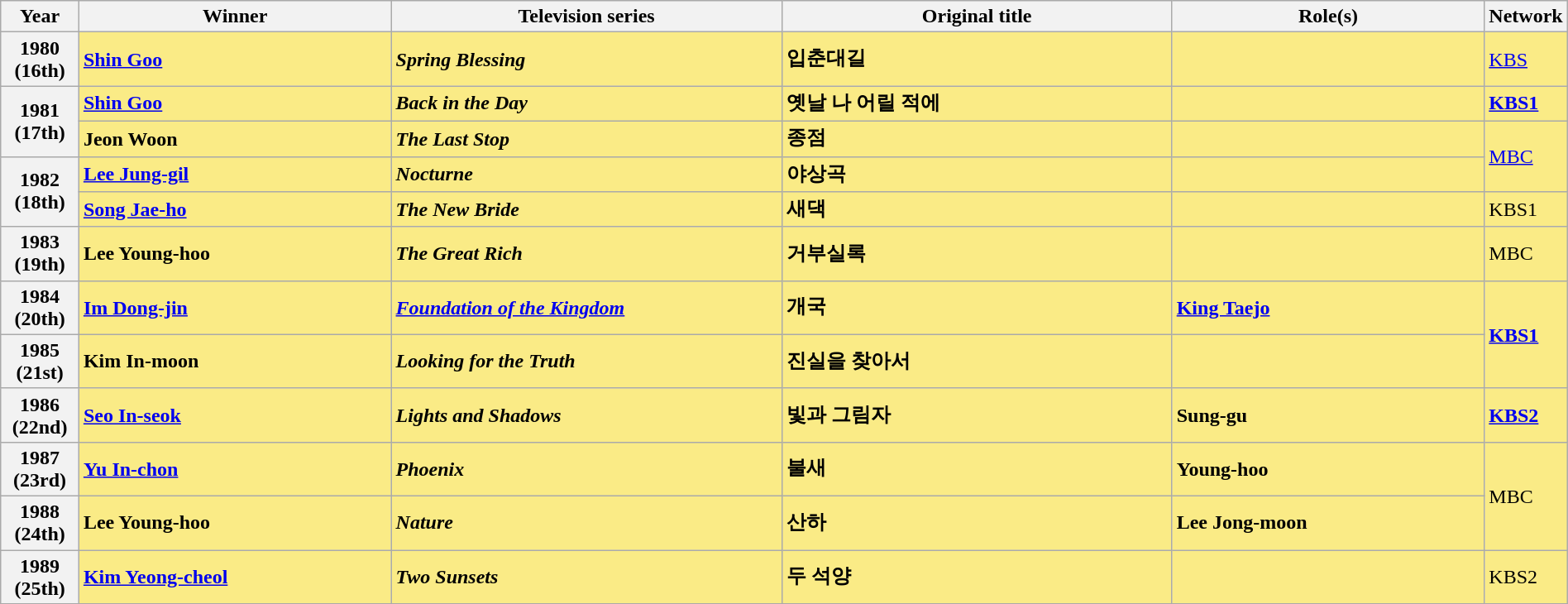<table class="wikitable" style="width:100%;" cellpadding="6">
<tr>
<th style="width:5%;">Year</th>
<th style="width:20%;">Winner</th>
<th style="width:25%;">Television series</th>
<th style="width:25%;">Original title</th>
<th style="width:20%;">Role(s)</th>
<th style="width:5%;">Network</th>
</tr>
<tr>
<th>1980<br>(16th)</th>
<td style="background:#FAEB86;"><strong><a href='#'>Shin Goo</a> </strong></td>
<td style="background:#FAEB86;"><strong><em>Spring Blessing</em></strong></td>
<td style="background:#FAEB86;"><strong>입춘대길</strong></td>
<td style="background:#FAEB86;"></td>
<td style="background:#FAEB86;"><a href='#'>KBS</a></td>
</tr>
<tr>
<th rowspan="2">1981<br>(17th)</th>
<td style="background:#FAEB86;"><strong><a href='#'>Shin Goo</a> </strong></td>
<td style="background:#FAEB86;"><strong><em>Back in the Day</em></strong></td>
<td style="background:#FAEB86;"><strong>옛날 나 어릴 적에</strong></td>
<td style="background:#FAEB86;"></td>
<td style="background:#FAEB86;"><strong><a href='#'>KBS1</a></strong></td>
</tr>
<tr>
<td style="background:#FAEB86;"><strong>Jeon Woon </strong></td>
<td style="background:#FAEB86;"><strong><em>The Last Stop</em></strong></td>
<td style="background:#FAEB86;"><strong>종점</strong></td>
<td style="background:#FAEB86;"></td>
<td rowspan="2" style="background:#FAEB86;"><a href='#'>MBC</a></td>
</tr>
<tr>
<th rowspan="2">1982<br>(18th)</th>
<td style="background:#FAEB86;"><strong><a href='#'>Lee Jung-gil</a> </strong></td>
<td style="background:#FAEB86;"><strong><em>Nocturne</em></strong></td>
<td style="background:#FAEB86;"><strong>야상곡</strong></td>
<td style="background:#FAEB86;"></td>
</tr>
<tr>
<td style="background:#FAEB86;"><strong><a href='#'>Song Jae-ho</a> </strong></td>
<td style="background:#FAEB86;"><strong><em>The New Bride</em></strong></td>
<td style="background:#FAEB86;"><strong>새댁</strong></td>
<td style="background:#FAEB86;"></td>
<td style="background:#FAEB86;">KBS1</td>
</tr>
<tr>
<th>1983<br>(19th)</th>
<td style="background:#FAEB86;"><strong>Lee Young-hoo </strong></td>
<td style="background:#FAEB86;"><strong><em>The Great Rich</em></strong></td>
<td style="background:#FAEB86;"><strong>거부실록</strong></td>
<td style="background:#FAEB86;"></td>
<td style="background:#FAEB86;">MBC</td>
</tr>
<tr>
<th>1984<br>(20th)</th>
<td style="background:#FAEB86;"><strong><a href='#'>Im Dong-jin</a> </strong></td>
<td style="background:#FAEB86;"><strong><em><a href='#'>Foundation of the Kingdom</a></em></strong></td>
<td style="background:#FAEB86;"><strong>개국</strong></td>
<td style="background:#FAEB86;"><strong><a href='#'>King Taejo</a></strong></td>
<td rowspan="2" style="background:#FAEB86;"><strong><a href='#'>KBS1</a></strong></td>
</tr>
<tr>
<th>1985<br>(21st)</th>
<td style="background:#FAEB86;"><strong>Kim In-moon </strong></td>
<td style="background:#FAEB86;"><strong><em>Looking for the Truth</em></strong></td>
<td style="background:#FAEB86;"><strong>진실을 찾아서</strong></td>
<td style="background:#FAEB86;"></td>
</tr>
<tr>
<th>1986<br>(22nd)</th>
<td style="background:#FAEB86;"><strong><a href='#'>Seo In-seok</a> </strong></td>
<td style="background:#FAEB86;"><strong><em>Lights and Shadows</em></strong></td>
<td style="background:#FAEB86;"><strong>빛과 그림자</strong></td>
<td style="background:#FAEB86;"><strong>Sung-gu</strong></td>
<td style="background:#FAEB86;"><strong><a href='#'>KBS2</a></strong></td>
</tr>
<tr>
<th>1987<br>(23rd)</th>
<td style="background:#FAEB86;"><strong><a href='#'>Yu In-chon</a> </strong></td>
<td style="background:#FAEB86;"><strong><em>Phoenix</em></strong></td>
<td style="background:#FAEB86;"><strong>불새</strong></td>
<td style="background:#FAEB86;"><strong>Young-hoo</strong></td>
<td rowspan="2" style="background:#FAEB86;">MBC</td>
</tr>
<tr>
<th>1988<br>(24th)</th>
<td style="background:#FAEB86;"><strong>Lee Young-hoo </strong></td>
<td style="background:#FAEB86;"><strong><em>Nature</em></strong></td>
<td style="background:#FAEB86;"><strong>산하</strong></td>
<td style="background:#FAEB86;"><strong>Lee Jong-moon</strong></td>
</tr>
<tr>
<th>1989<br>(25th)</th>
<td style="background:#FAEB86;"><strong><a href='#'>Kim Yeong-cheol</a> </strong></td>
<td style="background:#FAEB86;"><strong><em>Two Sunsets</em></strong></td>
<td style="background:#FAEB86;"><strong>두 석양</strong></td>
<td style="background:#FAEB86;"></td>
<td style="background:#FAEB86;">KBS2</td>
</tr>
<tr>
</tr>
</table>
